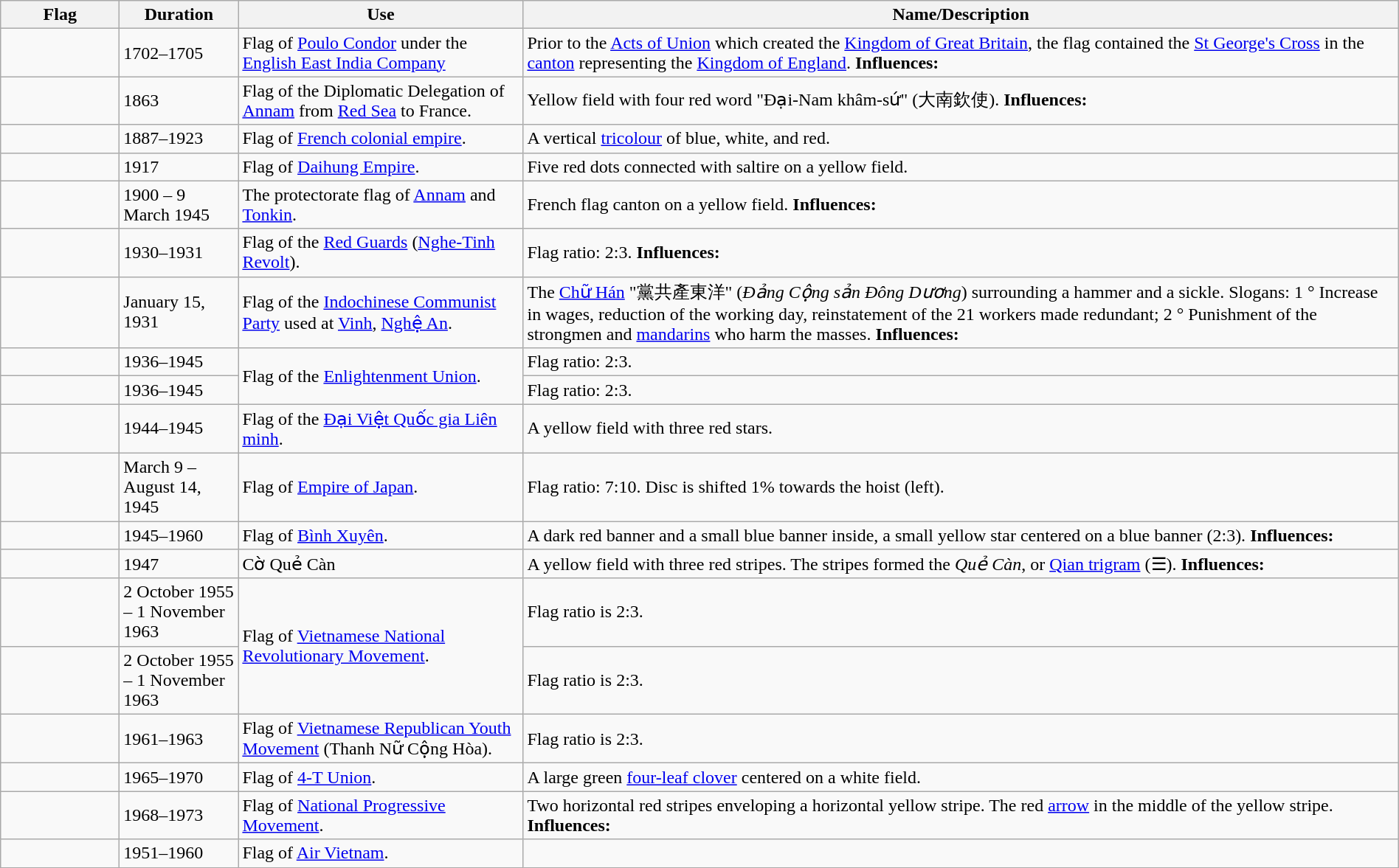<table class="wikitable" style="width:100%">
<tr>
<th width="100px">Flag</th>
<th width="100px">Duration</th>
<th width="250px">Use</th>
<th style="min-width:250px">Name/Description</th>
</tr>
<tr>
<td></td>
<td>1702–1705</td>
<td>Flag of <a href='#'>Poulo Condor</a> under the <a href='#'>English East India Company</a></td>
<td>Prior to the <a href='#'>Acts of Union</a> which created the <a href='#'>Kingdom of Great Britain</a>, the flag contained the <a href='#'>St George's Cross</a> in the <a href='#'>canton</a> representing the <a href='#'>Kingdom of England</a>. <strong>Influences:</strong> </td>
</tr>
<tr>
<td></td>
<td>1863</td>
<td>Flag of the Diplomatic Delegation of <a href='#'>Annam</a> from <a href='#'>Red Sea</a> to France.</td>
<td>Yellow field with four red word "Đại-Nam khâm-sứ" (大南欽使). <strong>Influences:</strong> </td>
</tr>
<tr>
<td></td>
<td>1887–1923</td>
<td>Flag of <a href='#'>French colonial empire</a>.</td>
<td>A vertical <a href='#'>tricolour</a> of blue, white, and red.</td>
</tr>
<tr>
<td></td>
<td>1917</td>
<td>Flag of <a href='#'>Daihung Empire</a>.</td>
<td>Five red dots connected with saltire on a yellow field. </td>
</tr>
<tr>
<td></td>
<td> 1900 – 9 March 1945</td>
<td>The protectorate flag of <a href='#'>Annam</a> and <a href='#'>Tonkin</a>.</td>
<td>French flag canton on a yellow field. <strong>Influences:</strong>  </td>
</tr>
<tr>
<td></td>
<td>1930–1931</td>
<td>Flag of the <a href='#'>Red Guards</a> (<a href='#'>Nghe-Tinh Revolt</a>).</td>
<td>Flag ratio: 2:3. <strong>Influences:</strong> </td>
</tr>
<tr>
<td></td>
<td>January 15, 1931</td>
<td>Flag of the <a href='#'>Indochinese Communist Party</a> used at <a href='#'>Vinh</a>, <a href='#'>Nghệ An</a>.</td>
<td>The <a href='#'>Chữ Hán</a> "黨共產東洋" (<em>Đảng Cộng sản Đông Dương</em>) surrounding a hammer and a sickle. Slogans: 1 ° Increase in wages, reduction of the working day, reinstatement of the 21 workers made redundant;  2 ° Punishment of the strongmen and <a href='#'>mandarins</a> who harm the masses. <strong>Influences:</strong> </td>
</tr>
<tr>
<td></td>
<td>1936–1945</td>
<td rowspan="2">Flag of the <a href='#'>Enlightenment Union</a>.</td>
<td>Flag ratio: 2:3.</td>
</tr>
<tr>
<td></td>
<td>1936–1945</td>
<td>Flag ratio: 2:3.</td>
</tr>
<tr>
<td></td>
<td>1944–1945</td>
<td>Flag of the <a href='#'>Đại Việt Quốc gia Liên minh</a>.</td>
<td>A yellow field with three red stars.</td>
</tr>
<tr>
<td></td>
<td>March 9 – August 14, 1945</td>
<td>Flag of <a href='#'>Empire of Japan</a>.</td>
<td>Flag ratio: 7:10. Disc is shifted 1% towards the hoist (left).</td>
</tr>
<tr>
<td></td>
<td>1945–1960</td>
<td>Flag of <a href='#'>Bình Xuyên</a>.</td>
<td>A dark red banner and a small blue banner inside, a small yellow star centered on a blue banner (2:3). <strong>Influences:</strong> </td>
</tr>
<tr>
<td></td>
<td>1947</td>
<td>Cờ Quẻ Càn</td>
<td>A yellow field with three red stripes. The stripes formed the <em>Quẻ Càn</em>, or <a href='#'>Qian trigram</a> (☰). <strong>Influences:</strong> </td>
</tr>
<tr>
<td></td>
<td>2 October 1955 – 1 November 1963</td>
<td rowspan="2">Flag of <a href='#'>Vietnamese National Revolutionary Movement</a>.</td>
<td>Flag ratio is 2:3.</td>
</tr>
<tr>
<td></td>
<td>2 October 1955 – 1 November 1963</td>
<td>Flag ratio is 2:3.</td>
</tr>
<tr>
<td></td>
<td>1961–1963</td>
<td>Flag of <a href='#'>Vietnamese Republican Youth Movement</a> (Thanh Nữ Cộng Hòa).</td>
<td>Flag ratio is 2:3.</td>
</tr>
<tr>
<td></td>
<td>1965–1970</td>
<td>Flag of <a href='#'>4-T Union</a>.</td>
<td>A large green <a href='#'>four-leaf clover</a> centered on a white field.</td>
</tr>
<tr>
<td></td>
<td>1968–1973</td>
<td>Flag of <a href='#'>National Progressive Movement</a>.</td>
<td>Two horizontal red stripes enveloping a horizontal yellow stripe. The red <a href='#'>arrow</a> in the middle of the yellow stripe. <strong>Influences:</strong> </td>
</tr>
<tr>
<td></td>
<td>1951–1960</td>
<td>Flag of <a href='#'>Air Vietnam</a>.</td>
<td></td>
</tr>
</table>
